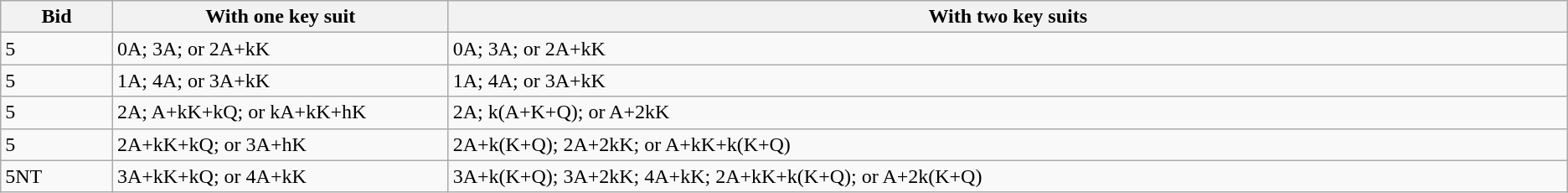<table class="wikitable">
<tr>
<th width=5%>Bid</th>
<th width=15%>With one key suit</th>
<th width=50%>With two key suits</th>
</tr>
<tr align=centre>
<td>5</td>
<td>0A; 3A; or 2A+kK</td>
<td>0A; 3A; or 2A+kK</td>
</tr>
<tr align=centre>
<td>5</td>
<td>1A; 4A; or 3A+kK</td>
<td>1A; 4A; or 3A+kK</td>
</tr>
<tr align=centre>
<td>5</td>
<td>2A; A+kK+kQ; or kA+kK+hK</td>
<td>2A; k(A+K+Q); or A+2kK</td>
</tr>
<tr align=centre>
<td>5</td>
<td>2A+kK+kQ; or 3A+hK</td>
<td>2A+k(K+Q); 2A+2kK; or A+kK+k(K+Q)</td>
</tr>
<tr align=centre>
<td>5NT</td>
<td>3A+kK+kQ; or 4A+kK</td>
<td>3A+k(K+Q); 3A+2kK; 4A+kK; 2A+kK+k(K+Q); or A+2k(K+Q)</td>
</tr>
</table>
